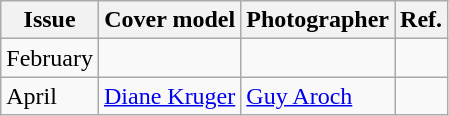<table class="sortable wikitable">
<tr>
<th>Issue</th>
<th>Cover model</th>
<th>Photographer</th>
<th>Ref.</th>
</tr>
<tr>
<td>February</td>
<td></td>
<td></td>
<td></td>
</tr>
<tr>
<td>April</td>
<td><a href='#'>Diane Kruger</a></td>
<td><a href='#'>Guy Aroch</a></td>
<td></td>
</tr>
</table>
